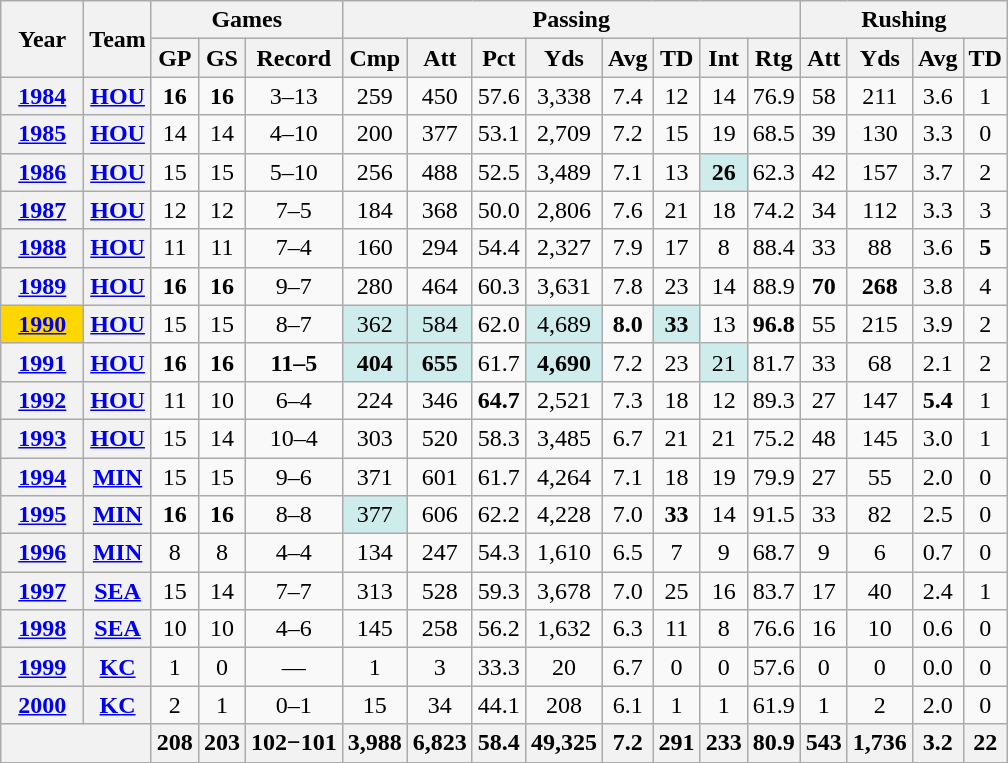<table class="wikitable" style="text-align: center;">
<tr>
<th rowspan="2">Year</th>
<th rowspan="2">Team</th>
<th colspan="3">Games</th>
<th colspan="8">Passing</th>
<th colspan="4">Rushing</th>
</tr>
<tr>
<th>GP</th>
<th>GS</th>
<th>Record</th>
<th>Cmp</th>
<th>Att</th>
<th>Pct</th>
<th>Yds</th>
<th>Avg</th>
<th>TD</th>
<th>Int</th>
<th>Rtg</th>
<th>Att</th>
<th>Yds</th>
<th>Avg</th>
<th>TD</th>
</tr>
<tr>
<th><a href='#'>1984</a></th>
<th><a href='#'>HOU</a></th>
<td><strong>16</strong></td>
<td><strong>16</strong></td>
<td>3–13</td>
<td>259</td>
<td>450</td>
<td>57.6</td>
<td>3,338</td>
<td>7.4</td>
<td>12</td>
<td>14</td>
<td>76.9</td>
<td>58</td>
<td>211</td>
<td>3.6</td>
<td>1</td>
</tr>
<tr>
<th><a href='#'>1985</a></th>
<th><a href='#'>HOU</a></th>
<td>14</td>
<td>14</td>
<td>4–10</td>
<td>200</td>
<td>377</td>
<td>53.1</td>
<td>2,709</td>
<td>7.2</td>
<td>15</td>
<td>19</td>
<td>68.5</td>
<td>39</td>
<td>130</td>
<td>3.3</td>
<td>0</td>
</tr>
<tr>
<th><a href='#'>1986</a></th>
<th><a href='#'>HOU</a></th>
<td>15</td>
<td>15</td>
<td>5–10</td>
<td>256</td>
<td>488</td>
<td>52.5</td>
<td>3,489</td>
<td>7.1</td>
<td>13</td>
<td style="background:#cfecec;"><strong>26</strong></td>
<td>62.3</td>
<td>42</td>
<td>157</td>
<td>3.7</td>
<td>2</td>
</tr>
<tr>
<th><a href='#'>1987</a></th>
<th><a href='#'>HOU</a></th>
<td>12</td>
<td>12</td>
<td>7–5</td>
<td>184</td>
<td>368</td>
<td>50.0</td>
<td>2,806</td>
<td>7.6</td>
<td>21</td>
<td>18</td>
<td>74.2</td>
<td>34</td>
<td>112</td>
<td>3.3</td>
<td>3</td>
</tr>
<tr>
<th><a href='#'>1988</a></th>
<th><a href='#'>HOU</a></th>
<td>11</td>
<td>11</td>
<td>7–4</td>
<td>160</td>
<td>294</td>
<td>54.4</td>
<td>2,327</td>
<td>7.9</td>
<td>17</td>
<td>8</td>
<td>88.4</td>
<td>33</td>
<td>88</td>
<td>3.6</td>
<td><strong>5</strong></td>
</tr>
<tr>
<th><a href='#'>1989</a></th>
<th><a href='#'>HOU</a></th>
<td><strong>16</strong></td>
<td><strong>16</strong></td>
<td>9–7</td>
<td>280</td>
<td>464</td>
<td>60.3</td>
<td>3,631</td>
<td>7.8</td>
<td>23</td>
<td>14</td>
<td>88.9</td>
<td><strong>70</strong></td>
<td><strong>268</strong></td>
<td>3.8</td>
<td>4</td>
</tr>
<tr>
<th style="background:#ffd700; width:3em;"><a href='#'>1990</a></th>
<th><a href='#'>HOU</a></th>
<td>15</td>
<td>15</td>
<td>8–7</td>
<td style="background:#cfecec;">362</td>
<td style="background:#cfecec;">584</td>
<td>62.0</td>
<td style="background:#cfecec;">4,689</td>
<td><strong>8.0</strong></td>
<td style="background:#cfecec;"><strong>33</strong></td>
<td>13</td>
<td><strong>96.8</strong></td>
<td>55</td>
<td>215</td>
<td>3.9</td>
<td>2</td>
</tr>
<tr>
<th><a href='#'>1991</a></th>
<th><a href='#'>HOU</a></th>
<td><strong>16</strong></td>
<td><strong>16</strong></td>
<td><strong>11–5</strong></td>
<td style="background:#cfecec;"><strong>404</strong></td>
<td style="background:#cfecec;"><strong>655</strong></td>
<td>61.7</td>
<td style="background:#cfecec;"><strong>4,690</strong></td>
<td>7.2</td>
<td>23</td>
<td style="background:#cfecec;">21</td>
<td>81.7</td>
<td>33</td>
<td>68</td>
<td>2.1</td>
<td>2</td>
</tr>
<tr>
<th><a href='#'>1992</a></th>
<th><a href='#'>HOU</a></th>
<td>11</td>
<td>10</td>
<td>6–4</td>
<td>224</td>
<td>346</td>
<td><strong>64.7</strong></td>
<td>2,521</td>
<td>7.3</td>
<td>18</td>
<td>12</td>
<td>89.3</td>
<td>27</td>
<td>147</td>
<td><strong>5.4</strong></td>
<td>1</td>
</tr>
<tr>
<th><a href='#'>1993</a></th>
<th><a href='#'>HOU</a></th>
<td>15</td>
<td>14</td>
<td>10–4</td>
<td>303</td>
<td>520</td>
<td>58.3</td>
<td>3,485</td>
<td>6.7</td>
<td>21</td>
<td>21</td>
<td>75.2</td>
<td>48</td>
<td>145</td>
<td>3.0</td>
<td>1</td>
</tr>
<tr>
<th><a href='#'>1994</a></th>
<th><a href='#'>MIN</a></th>
<td>15</td>
<td>15</td>
<td>9–6</td>
<td>371</td>
<td>601</td>
<td>61.7</td>
<td>4,264</td>
<td>7.1</td>
<td>18</td>
<td>19</td>
<td>79.9</td>
<td>27</td>
<td>55</td>
<td>2.0</td>
<td>0</td>
</tr>
<tr>
<th><a href='#'>1995</a></th>
<th><a href='#'>MIN</a></th>
<td><strong>16</strong></td>
<td><strong>16</strong></td>
<td>8–8</td>
<td style="background:#cfecec;">377</td>
<td>606</td>
<td>62.2</td>
<td>4,228</td>
<td>7.0</td>
<td><strong>33</strong></td>
<td>14</td>
<td>91.5</td>
<td>33</td>
<td>82</td>
<td>2.5</td>
<td>0</td>
</tr>
<tr>
<th><a href='#'>1996</a></th>
<th><a href='#'>MIN</a></th>
<td>8</td>
<td>8</td>
<td>4–4</td>
<td>134</td>
<td>247</td>
<td>54.3</td>
<td>1,610</td>
<td>6.5</td>
<td>7</td>
<td>9</td>
<td>68.7</td>
<td>9</td>
<td>6</td>
<td>0.7</td>
<td>0</td>
</tr>
<tr>
<th><a href='#'>1997</a></th>
<th><a href='#'>SEA</a></th>
<td>15</td>
<td>14</td>
<td>7–7</td>
<td>313</td>
<td>528</td>
<td>59.3</td>
<td>3,678</td>
<td>7.0</td>
<td>25</td>
<td>16</td>
<td>83.7</td>
<td>17</td>
<td>40</td>
<td>2.4</td>
<td>1</td>
</tr>
<tr>
<th><a href='#'>1998</a></th>
<th><a href='#'>SEA</a></th>
<td>10</td>
<td>10</td>
<td>4–6</td>
<td>145</td>
<td>258</td>
<td>56.2</td>
<td>1,632</td>
<td>6.3</td>
<td>11</td>
<td>8</td>
<td>76.6</td>
<td>16</td>
<td>10</td>
<td>0.6</td>
<td>0</td>
</tr>
<tr>
<th><a href='#'>1999</a></th>
<th><a href='#'>KC</a></th>
<td>1</td>
<td>0</td>
<td>—</td>
<td>1</td>
<td>3</td>
<td>33.3</td>
<td>20</td>
<td>6.7</td>
<td>0</td>
<td>0</td>
<td>57.6</td>
<td>0</td>
<td>0</td>
<td>0.0</td>
<td>0</td>
</tr>
<tr>
<th><a href='#'>2000</a></th>
<th><a href='#'>KC</a></th>
<td>2</td>
<td>1</td>
<td>0–1</td>
<td>15</td>
<td>34</td>
<td>44.1</td>
<td>208</td>
<td>6.1</td>
<td>1</td>
<td>1</td>
<td>61.9</td>
<td>1</td>
<td>2</td>
<td>2.0</td>
<td>0</td>
</tr>
<tr>
<th colspan="2"></th>
<th>208</th>
<th>203</th>
<th>102−101</th>
<th>3,988</th>
<th>6,823</th>
<th>58.4</th>
<th>49,325</th>
<th>7.2</th>
<th>291</th>
<th>233</th>
<th>80.9</th>
<th>543</th>
<th>1,736</th>
<th>3.2</th>
<th>22</th>
</tr>
</table>
